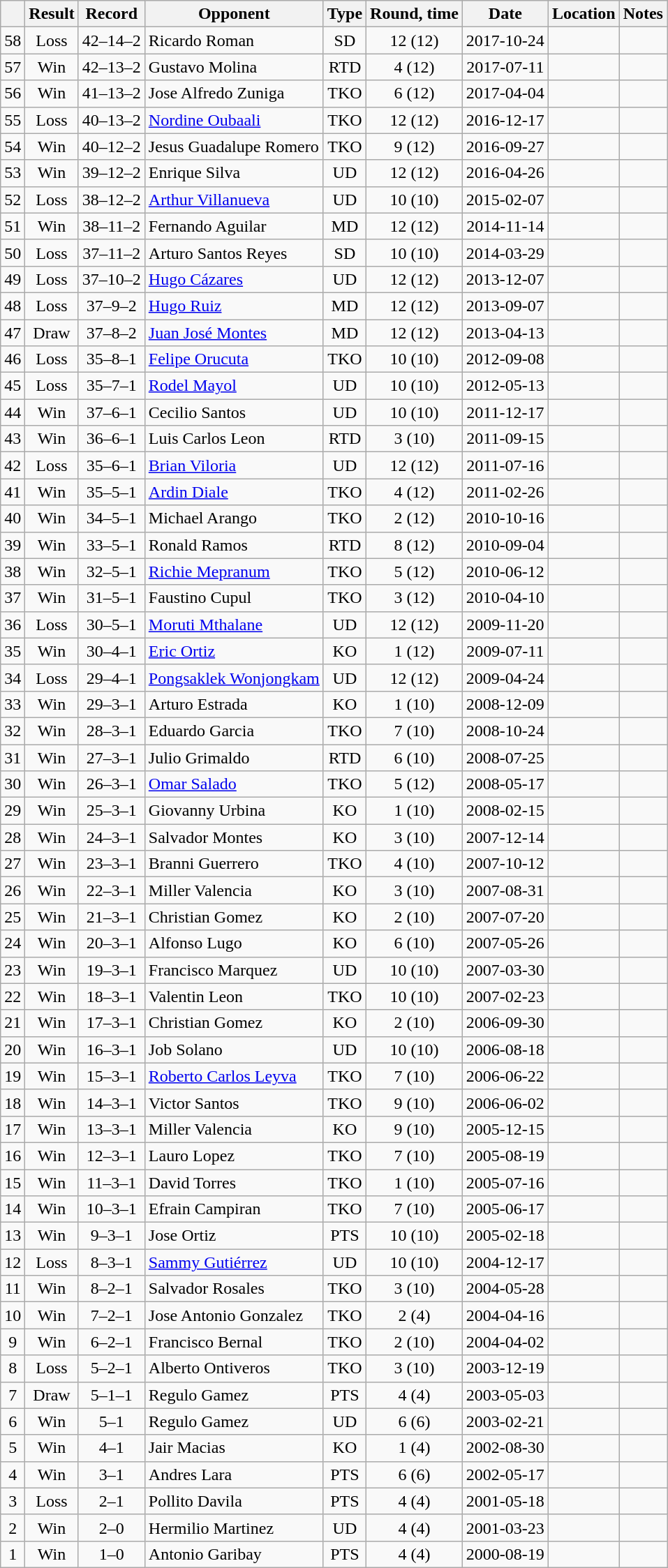<table class=wikitable style=text-align:center>
<tr>
<th></th>
<th>Result</th>
<th>Record</th>
<th>Opponent</th>
<th>Type</th>
<th>Round, time</th>
<th>Date</th>
<th>Location</th>
<th>Notes</th>
</tr>
<tr>
<td>58</td>
<td>Loss</td>
<td>42–14–2</td>
<td align=left>Ricardo Roman</td>
<td>SD</td>
<td>12 (12)</td>
<td>2017-10-24</td>
<td align=left></td>
<td align=left></td>
</tr>
<tr>
<td>57</td>
<td>Win</td>
<td>42–13–2</td>
<td align=left>Gustavo Molina</td>
<td>RTD</td>
<td>4 (12)</td>
<td>2017-07-11</td>
<td align=left></td>
<td align=left></td>
</tr>
<tr>
<td>56</td>
<td>Win</td>
<td>41–13–2</td>
<td align=left>Jose Alfredo Zuniga</td>
<td>TKO</td>
<td>6 (12)</td>
<td>2017-04-04</td>
<td align=left></td>
<td align=left></td>
</tr>
<tr>
<td>55</td>
<td>Loss</td>
<td>40–13–2</td>
<td align=left><a href='#'>Nordine Oubaali</a></td>
<td>TKO</td>
<td>12 (12)</td>
<td>2016-12-17</td>
<td align=left></td>
<td align=left></td>
</tr>
<tr>
<td>54</td>
<td>Win</td>
<td>40–12–2</td>
<td align=left>Jesus Guadalupe Romero</td>
<td>TKO</td>
<td>9 (12)</td>
<td>2016-09-27</td>
<td align=left></td>
<td align=left></td>
</tr>
<tr>
<td>53</td>
<td>Win</td>
<td>39–12–2</td>
<td align=left>Enrique Silva</td>
<td>UD</td>
<td>12 (12)</td>
<td>2016-04-26</td>
<td align=left></td>
<td align=left></td>
</tr>
<tr>
<td>52</td>
<td>Loss</td>
<td>38–12–2</td>
<td align=left><a href='#'>Arthur Villanueva</a></td>
<td>UD</td>
<td>10 (10)</td>
<td>2015-02-07</td>
<td align=left></td>
<td align=left></td>
</tr>
<tr>
<td>51</td>
<td>Win</td>
<td>38–11–2</td>
<td align=left>Fernando Aguilar</td>
<td>MD</td>
<td>12 (12)</td>
<td>2014-11-14</td>
<td align=left></td>
<td align=left></td>
</tr>
<tr>
<td>50</td>
<td>Loss</td>
<td>37–11–2</td>
<td align=left>Arturo Santos Reyes</td>
<td>SD</td>
<td>10 (10)</td>
<td>2014-03-29</td>
<td align=left></td>
<td align=left></td>
</tr>
<tr>
<td>49</td>
<td>Loss</td>
<td>37–10–2</td>
<td align=left><a href='#'>Hugo Cázares</a></td>
<td>UD</td>
<td>12 (12)</td>
<td>2013-12-07</td>
<td align=left></td>
<td align=left></td>
</tr>
<tr>
<td>48</td>
<td>Loss</td>
<td>37–9–2</td>
<td align=left><a href='#'>Hugo Ruiz</a></td>
<td>MD</td>
<td>12 (12)</td>
<td>2013-09-07</td>
<td align=left></td>
<td align=left></td>
</tr>
<tr>
<td>47</td>
<td>Draw</td>
<td>37–8–2</td>
<td align=left><a href='#'>Juan José Montes</a></td>
<td>MD</td>
<td>12 (12)</td>
<td>2013-04-13</td>
<td align=left></td>
<td align=left></td>
</tr>
<tr>
<td>46</td>
<td>Loss</td>
<td>35–8–1</td>
<td align=left><a href='#'>Felipe Orucuta</a></td>
<td>TKO</td>
<td>10 (10)</td>
<td>2012-09-08</td>
<td align=left></td>
<td align=left></td>
</tr>
<tr>
<td>45</td>
<td>Loss</td>
<td>35–7–1</td>
<td align=left><a href='#'>Rodel Mayol</a></td>
<td>UD</td>
<td>10 (10)</td>
<td>2012-05-13</td>
<td align=left></td>
<td align=left></td>
</tr>
<tr>
<td>44</td>
<td>Win</td>
<td>37–6–1</td>
<td align=left>Cecilio Santos</td>
<td>UD</td>
<td>10 (10)</td>
<td>2011-12-17</td>
<td align=left></td>
<td align=left></td>
</tr>
<tr>
<td>43</td>
<td>Win</td>
<td>36–6–1</td>
<td align=left>Luis Carlos Leon</td>
<td>RTD</td>
<td>3 (10)</td>
<td>2011-09-15</td>
<td align=left></td>
<td align=left></td>
</tr>
<tr>
<td>42</td>
<td>Loss</td>
<td>35–6–1</td>
<td align=left><a href='#'>Brian Viloria</a></td>
<td>UD</td>
<td>12 (12)</td>
<td>2011-07-16</td>
<td align=left></td>
<td align=left></td>
</tr>
<tr>
<td>41</td>
<td>Win</td>
<td>35–5–1</td>
<td align=left><a href='#'>Ardin Diale</a></td>
<td>TKO</td>
<td>4 (12)</td>
<td>2011-02-26</td>
<td align=left></td>
<td align=left></td>
</tr>
<tr>
<td>40</td>
<td>Win</td>
<td>34–5–1</td>
<td align=left>Michael Arango</td>
<td>TKO</td>
<td>2 (12)</td>
<td>2010-10-16</td>
<td align=left></td>
<td align=left></td>
</tr>
<tr>
<td>39</td>
<td>Win</td>
<td>33–5–1</td>
<td align=left>Ronald Ramos</td>
<td>RTD</td>
<td>8 (12)</td>
<td>2010-09-04</td>
<td align=left></td>
<td align=left></td>
</tr>
<tr>
<td>38</td>
<td>Win</td>
<td>32–5–1</td>
<td align=left><a href='#'>Richie Mepranum</a></td>
<td>TKO</td>
<td>5 (12)</td>
<td>2010-06-12</td>
<td align=left></td>
<td align=left></td>
</tr>
<tr>
<td>37</td>
<td>Win</td>
<td>31–5–1</td>
<td align=left>Faustino Cupul</td>
<td>TKO</td>
<td>3 (12)</td>
<td>2010-04-10</td>
<td align=left></td>
<td align=left></td>
</tr>
<tr>
<td>36</td>
<td>Loss</td>
<td>30–5–1</td>
<td align=left><a href='#'>Moruti Mthalane</a></td>
<td>UD</td>
<td>12 (12)</td>
<td>2009-11-20</td>
<td align=left></td>
<td align=left></td>
</tr>
<tr>
<td>35</td>
<td>Win</td>
<td>30–4–1</td>
<td align=left><a href='#'>Eric Ortiz</a></td>
<td>KO</td>
<td>1 (12)</td>
<td>2009-07-11</td>
<td align=left></td>
<td align=left></td>
</tr>
<tr>
<td>34</td>
<td>Loss</td>
<td>29–4–1</td>
<td align=left><a href='#'>Pongsaklek Wonjongkam</a></td>
<td>UD</td>
<td>12 (12)</td>
<td>2009-04-24</td>
<td align=left></td>
<td align=left></td>
</tr>
<tr>
<td>33</td>
<td>Win</td>
<td>29–3–1</td>
<td align=left>Arturo Estrada</td>
<td>KO</td>
<td>1 (10)</td>
<td>2008-12-09</td>
<td align=left></td>
<td align=left></td>
</tr>
<tr>
<td>32</td>
<td>Win</td>
<td>28–3–1</td>
<td align=left>Eduardo Garcia</td>
<td>TKO</td>
<td>7 (10)</td>
<td>2008-10-24</td>
<td align=left></td>
<td align=left></td>
</tr>
<tr>
<td>31</td>
<td>Win</td>
<td>27–3–1</td>
<td align=left>Julio Grimaldo</td>
<td>RTD</td>
<td>6 (10)</td>
<td>2008-07-25</td>
<td align=left></td>
<td align=left></td>
</tr>
<tr>
<td>30</td>
<td>Win</td>
<td>26–3–1</td>
<td align=left><a href='#'>Omar Salado</a></td>
<td>TKO</td>
<td>5 (12)</td>
<td>2008-05-17</td>
<td align=left></td>
<td align=left></td>
</tr>
<tr>
<td>29</td>
<td>Win</td>
<td>25–3–1</td>
<td align=left>Giovanny Urbina</td>
<td>KO</td>
<td>1 (10)</td>
<td>2008-02-15</td>
<td align=left></td>
<td align=left></td>
</tr>
<tr>
<td>28</td>
<td>Win</td>
<td>24–3–1</td>
<td align=left>Salvador Montes</td>
<td>KO</td>
<td>3 (10)</td>
<td>2007-12-14</td>
<td align=left></td>
<td align=left></td>
</tr>
<tr>
<td>27</td>
<td>Win</td>
<td>23–3–1</td>
<td align=left>Branni Guerrero</td>
<td>TKO</td>
<td>4 (10)</td>
<td>2007-10-12</td>
<td align=left></td>
<td align=left></td>
</tr>
<tr>
<td>26</td>
<td>Win</td>
<td>22–3–1</td>
<td align=left>Miller Valencia</td>
<td>KO</td>
<td>3 (10)</td>
<td>2007-08-31</td>
<td align=left></td>
<td align=left></td>
</tr>
<tr>
<td>25</td>
<td>Win</td>
<td>21–3–1</td>
<td align=left>Christian Gomez</td>
<td>KO</td>
<td>2 (10)</td>
<td>2007-07-20</td>
<td align=left></td>
<td align=left></td>
</tr>
<tr>
<td>24</td>
<td>Win</td>
<td>20–3–1</td>
<td align=left>Alfonso Lugo</td>
<td>KO</td>
<td>6 (10)</td>
<td>2007-05-26</td>
<td align=left></td>
<td align=left></td>
</tr>
<tr>
<td>23</td>
<td>Win</td>
<td>19–3–1</td>
<td align=left>Francisco Marquez</td>
<td>UD</td>
<td>10 (10)</td>
<td>2007-03-30</td>
<td align=left></td>
<td align=left></td>
</tr>
<tr>
<td>22</td>
<td>Win</td>
<td>18–3–1</td>
<td align=left>Valentin Leon</td>
<td>TKO</td>
<td>10 (10)</td>
<td>2007-02-23</td>
<td align=left></td>
<td align=left></td>
</tr>
<tr>
<td>21</td>
<td>Win</td>
<td>17–3–1</td>
<td align=left>Christian Gomez</td>
<td>KO</td>
<td>2 (10)</td>
<td>2006-09-30</td>
<td align=left></td>
<td align=left></td>
</tr>
<tr>
<td>20</td>
<td>Win</td>
<td>16–3–1</td>
<td align=left>Job Solano</td>
<td>UD</td>
<td>10 (10)</td>
<td>2006-08-18</td>
<td align=left></td>
<td align=left></td>
</tr>
<tr>
<td>19</td>
<td>Win</td>
<td>15–3–1</td>
<td align=left><a href='#'>Roberto Carlos Leyva</a></td>
<td>TKO</td>
<td>7 (10)</td>
<td>2006-06-22</td>
<td align=left></td>
<td align=left></td>
</tr>
<tr>
<td>18</td>
<td>Win</td>
<td>14–3–1</td>
<td align=left>Victor Santos</td>
<td>TKO</td>
<td>9 (10)</td>
<td>2006-06-02</td>
<td align=left></td>
<td align=left></td>
</tr>
<tr>
<td>17</td>
<td>Win</td>
<td>13–3–1</td>
<td align=left>Miller Valencia</td>
<td>KO</td>
<td>9 (10)</td>
<td>2005-12-15</td>
<td align=left></td>
<td align=left></td>
</tr>
<tr>
<td>16</td>
<td>Win</td>
<td>12–3–1</td>
<td align=left>Lauro Lopez</td>
<td>TKO</td>
<td>7 (10)</td>
<td>2005-08-19</td>
<td align=left></td>
<td align=left></td>
</tr>
<tr>
<td>15</td>
<td>Win</td>
<td>11–3–1</td>
<td align=left>David Torres</td>
<td>TKO</td>
<td>1 (10)</td>
<td>2005-07-16</td>
<td align=left></td>
<td align=left></td>
</tr>
<tr>
<td>14</td>
<td>Win</td>
<td>10–3–1</td>
<td align=left>Efrain Campiran</td>
<td>TKO</td>
<td>7 (10)</td>
<td>2005-06-17</td>
<td align=left></td>
<td align=left></td>
</tr>
<tr>
<td>13</td>
<td>Win</td>
<td>9–3–1</td>
<td align=left>Jose Ortiz</td>
<td>PTS</td>
<td>10 (10)</td>
<td>2005-02-18</td>
<td align=left></td>
<td align=left></td>
</tr>
<tr>
<td>12</td>
<td>Loss</td>
<td>8–3–1</td>
<td align=left><a href='#'>Sammy Gutiérrez</a></td>
<td>UD</td>
<td>10 (10)</td>
<td>2004-12-17</td>
<td align=left></td>
<td align=left></td>
</tr>
<tr>
<td>11</td>
<td>Win</td>
<td>8–2–1</td>
<td align=left>Salvador Rosales</td>
<td>TKO</td>
<td>3 (10)</td>
<td>2004-05-28</td>
<td align=left></td>
<td align=left></td>
</tr>
<tr>
<td>10</td>
<td>Win</td>
<td>7–2–1</td>
<td align=left>Jose Antonio Gonzalez</td>
<td>TKO</td>
<td>2 (4)</td>
<td>2004-04-16</td>
<td align=left></td>
<td align=left></td>
</tr>
<tr>
<td>9</td>
<td>Win</td>
<td>6–2–1</td>
<td align=left>Francisco Bernal</td>
<td>TKO</td>
<td>2 (10)</td>
<td>2004-04-02</td>
<td align=left></td>
<td align=left></td>
</tr>
<tr>
<td>8</td>
<td>Loss</td>
<td>5–2–1</td>
<td align=left>Alberto Ontiveros</td>
<td>TKO</td>
<td>3 (10)</td>
<td>2003-12-19</td>
<td align=left></td>
<td align=left></td>
</tr>
<tr>
<td>7</td>
<td>Draw</td>
<td>5–1–1</td>
<td align=left>Regulo Gamez</td>
<td>PTS</td>
<td>4 (4)</td>
<td>2003-05-03</td>
<td align=left></td>
<td align=left></td>
</tr>
<tr>
<td>6</td>
<td>Win</td>
<td>5–1</td>
<td align=left>Regulo Gamez</td>
<td>UD</td>
<td>6 (6)</td>
<td>2003-02-21</td>
<td align=left></td>
<td align=left></td>
</tr>
<tr>
<td>5</td>
<td>Win</td>
<td>4–1</td>
<td align=left>Jair Macias</td>
<td>KO</td>
<td>1 (4)</td>
<td>2002-08-30</td>
<td align=left></td>
<td align=left></td>
</tr>
<tr>
<td>4</td>
<td>Win</td>
<td>3–1</td>
<td align=left>Andres Lara</td>
<td>PTS</td>
<td>6 (6)</td>
<td>2002-05-17</td>
<td align=left></td>
<td align=left></td>
</tr>
<tr>
<td>3</td>
<td>Loss</td>
<td>2–1</td>
<td align=left>Pollito Davila</td>
<td>PTS</td>
<td>4 (4)</td>
<td>2001-05-18</td>
<td align=left></td>
<td align=left></td>
</tr>
<tr>
<td>2</td>
<td>Win</td>
<td>2–0</td>
<td align=left>Hermilio Martinez</td>
<td>UD</td>
<td>4 (4)</td>
<td>2001-03-23</td>
<td align=left></td>
<td align=left></td>
</tr>
<tr>
<td>1</td>
<td>Win</td>
<td>1–0</td>
<td align=left>Antonio Garibay</td>
<td>PTS</td>
<td>4 (4)</td>
<td>2000-08-19</td>
<td align=left></td>
<td align=left></td>
</tr>
</table>
